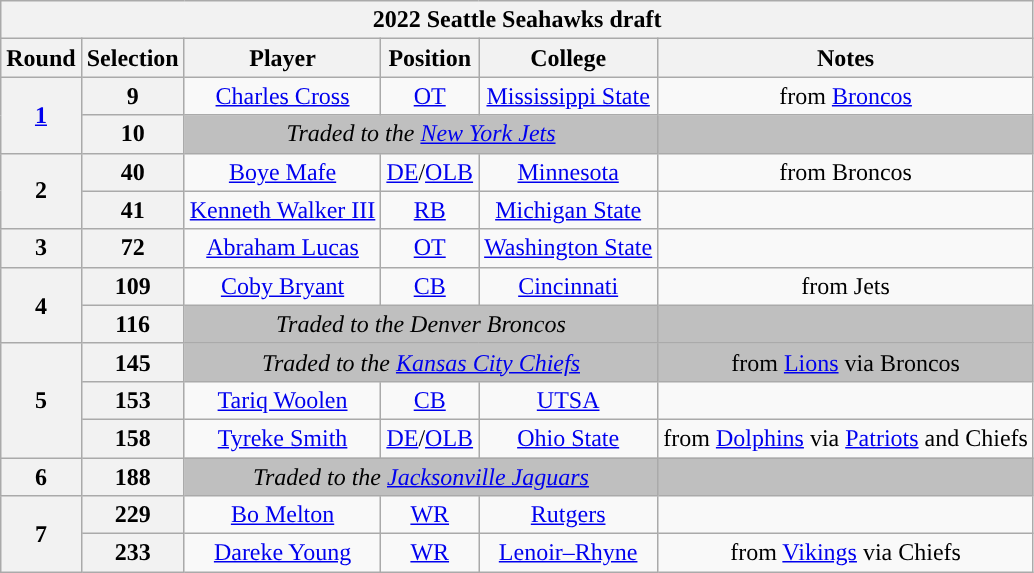<table class="wikitable" style="text-align:center">
<tr>
<th colspan=6>2022 Seattle Seahawks draft</th>
</tr>
<tr>
<th>Round</th>
<th>Selection</th>
<th>Player</th>
<th>Position</th>
<th>College</th>
<th>Notes</th>
</tr>
<tr>
<th rowspan="2"><a href='#'>1</a></th>
<th>9</th>
<td><a href='#'>Charles Cross</a></td>
<td><a href='#'>OT</a></td>
<td><a href='#'>Mississippi State</a></td>
<td>from <a href='#'>Broncos</a></td>
</tr>
<tr>
<th>10</th>
<td colspan="3" style="background:#BFBFBF"><em>Traded to the <a href='#'>New York Jets</a></em></td>
<td style="background:#BFBFBF"></td>
</tr>
<tr>
<th rowspan="2">2</th>
<th>40</th>
<td><a href='#'>Boye Mafe</a></td>
<td><a href='#'>DE</a>/<a href='#'>OLB</a></td>
<td><a href='#'>Minnesota</a></td>
<td>from Broncos</td>
</tr>
<tr>
<th>41</th>
<td><a href='#'>Kenneth Walker III</a></td>
<td><a href='#'>RB</a></td>
<td><a href='#'>Michigan State</a></td>
<td></td>
</tr>
<tr>
<th>3</th>
<th>72</th>
<td><a href='#'>Abraham Lucas</a></td>
<td><a href='#'>OT</a></td>
<td><a href='#'>Washington State</a></td>
<td></td>
</tr>
<tr>
<th rowspan="2">4</th>
<th>109</th>
<td><a href='#'>Coby Bryant</a></td>
<td><a href='#'>CB</a></td>
<td><a href='#'>Cincinnati</a></td>
<td>from Jets</td>
</tr>
<tr>
<th>116</th>
<td colspan="3" style="background:#BFBFBF"><em>Traded to the Denver Broncos</em></td>
<td style="background:#BFBFBF"></td>
</tr>
<tr>
<th rowspan="3">5</th>
<th>145</th>
<td colspan="3" style="background:#BFBFBF"><em>Traded to the <a href='#'>Kansas City Chiefs</a></em></td>
<td style="background:#BFBFBF">from <a href='#'>Lions</a> via Broncos</td>
</tr>
<tr>
<th>153</th>
<td><a href='#'>Tariq Woolen</a></td>
<td><a href='#'>CB</a></td>
<td><a href='#'>UTSA</a></td>
<td></td>
</tr>
<tr>
<th>158</th>
<td><a href='#'>Tyreke Smith</a></td>
<td><a href='#'>DE</a>/<a href='#'>OLB</a></td>
<td><a href='#'>Ohio State</a></td>
<td>from <a href='#'>Dolphins</a> via <a href='#'>Patriots</a> and Chiefs</td>
</tr>
<tr>
<th>6</th>
<th>188</th>
<td colspan="3" style="background:#BFBFBF"><em>Traded to the <a href='#'>Jacksonville Jaguars</a></em></td>
<td style="background:#BFBFBF"></td>
</tr>
<tr>
<th rowspan="2">7</th>
<th>229</th>
<td><a href='#'>Bo Melton</a></td>
<td><a href='#'>WR</a></td>
<td><a href='#'>Rutgers</a></td>
<td></td>
</tr>
<tr>
<th>233</th>
<td><a href='#'>Dareke Young</a></td>
<td><a href='#'>WR</a></td>
<td><a href='#'>Lenoir–Rhyne</a></td>
<td>from <a href='#'>Vikings</a> via Chiefs</td>
</tr>
</table>
